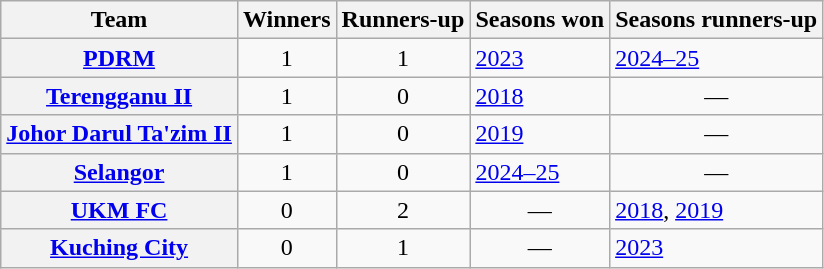<table class="wikitable plainrowheaders sortable">
<tr>
<th>Team</th>
<th>Winners</th>
<th>Runners-up</th>
<th>Seasons won</th>
<th>Seasons runners-up</th>
</tr>
<tr>
<th scope="row"><a href='#'>PDRM</a></th>
<td align="center">1</td>
<td align="center">1</td>
<td><a href='#'>2023</a></td>
<td><a href='#'>2024–25</a></td>
</tr>
<tr>
<th scope=row><a href='#'>Terengganu II</a></th>
<td align=center>1</td>
<td align=center>0</td>
<td><a href='#'>2018</a></td>
<td align=center>—</td>
</tr>
<tr>
<th scope=row><a href='#'>Johor Darul Ta'zim II</a></th>
<td align=center>1</td>
<td align=center>0</td>
<td><a href='#'>2019</a></td>
<td align=center>—</td>
</tr>
<tr>
<th scope=row><a href='#'>Selangor</a></th>
<td align=center>1</td>
<td align=center>0</td>
<td><a href='#'>2024–25</a></td>
<td align=center>—</td>
</tr>
<tr>
<th scope=row><a href='#'>UKM FC</a></th>
<td align=center>0</td>
<td align=center>2</td>
<td align=center>—</td>
<td><a href='#'>2018</a>, <a href='#'>2019</a></td>
</tr>
<tr>
<th scope=row><a href='#'>Kuching City</a></th>
<td align=center>0</td>
<td align=center>1</td>
<td align=center>—</td>
<td><a href='#'>2023</a></td>
</tr>
</table>
